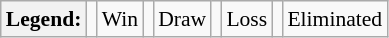<table class="wikitable" style="font-size:90%;">
<tr>
<th>Legend:</th>
<td></td>
<td>Win</td>
<td></td>
<td>Draw</td>
<td></td>
<td>Loss</td>
<td></td>
<td>Eliminated</td>
</tr>
</table>
